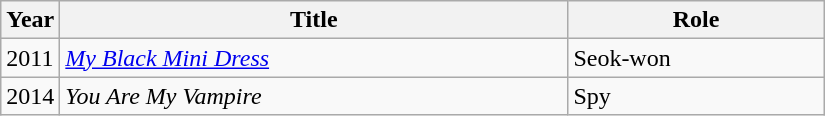<table class="wikitable" style="width:550px">
<tr>
<th width=10>Year</th>
<th>Title</th>
<th>Role</th>
</tr>
<tr>
<td>2011</td>
<td><em><a href='#'>My Black Mini Dress</a></em></td>
<td>Seok-won</td>
</tr>
<tr>
<td>2014</td>
<td><em>You Are My Vampire</em></td>
<td>Spy</td>
</tr>
</table>
